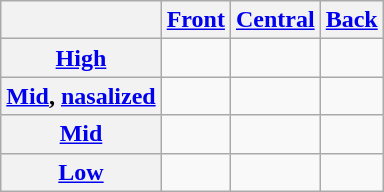<table class="wikitable" style="text-align:center;">
<tr>
<th></th>
<th><a href='#'>Front</a></th>
<th><a href='#'>Central</a></th>
<th><a href='#'>Back</a></th>
</tr>
<tr>
<th><a href='#'>High</a></th>
<td> </td>
<td></td>
<td></td>
</tr>
<tr>
<th><a href='#'>Mid</a>, <a href='#'>nasalized</a></th>
<td> </td>
<td></td>
<td> </td>
</tr>
<tr>
<th><a href='#'>Mid</a></th>
<td> </td>
<td></td>
<td> </td>
</tr>
<tr>
<th><a href='#'>Low</a></th>
<td></td>
<td> </td>
<td></td>
</tr>
</table>
